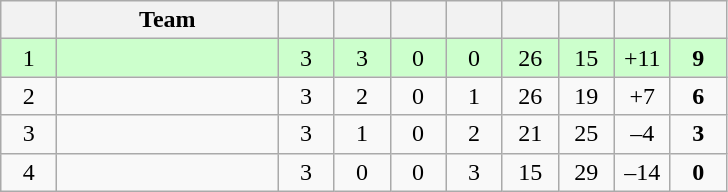<table class="wikitable" style="text-align: center; font-size: 100%;">
<tr>
<th width="30"></th>
<th width="140">Team</th>
<th width="30"></th>
<th width="30"></th>
<th width="30"></th>
<th width="30"></th>
<th width="30"></th>
<th width="30"></th>
<th width="30"></th>
<th width="30"></th>
</tr>
<tr style="background-color: #ccffcc;">
<td>1</td>
<td align=left><strong></strong></td>
<td>3</td>
<td>3</td>
<td>0</td>
<td>0</td>
<td>26</td>
<td>15</td>
<td>+11</td>
<td><strong>9</strong></td>
</tr>
<tr>
<td>2</td>
<td align=left></td>
<td>3</td>
<td>2</td>
<td>0</td>
<td>1</td>
<td>26</td>
<td>19</td>
<td>+7</td>
<td><strong>6</strong></td>
</tr>
<tr>
<td>3</td>
<td align=left></td>
<td>3</td>
<td>1</td>
<td>0</td>
<td>2</td>
<td>21</td>
<td>25</td>
<td>–4</td>
<td><strong>3</strong></td>
</tr>
<tr>
<td>4</td>
<td align=left></td>
<td>3</td>
<td>0</td>
<td>0</td>
<td>3</td>
<td>15</td>
<td>29</td>
<td>–14</td>
<td><strong>0</strong></td>
</tr>
</table>
